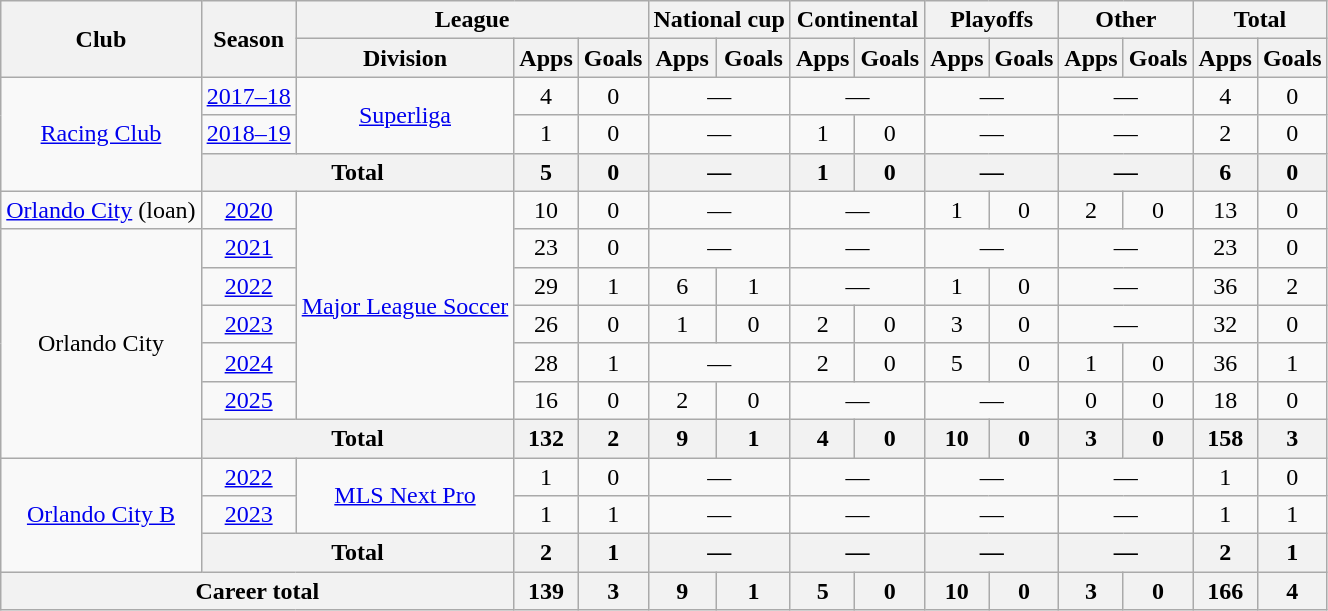<table class="wikitable" style="text-align:center;">
<tr>
<th rowspan="2">Club</th>
<th rowspan="2">Season</th>
<th colspan="3">League</th>
<th colspan="2">National cup</th>
<th colspan="2">Continental</th>
<th colspan="2">Playoffs</th>
<th colspan="2">Other</th>
<th colspan="2">Total</th>
</tr>
<tr>
<th>Division</th>
<th>Apps</th>
<th>Goals</th>
<th>Apps</th>
<th>Goals</th>
<th>Apps</th>
<th>Goals</th>
<th>Apps</th>
<th>Goals</th>
<th>Apps</th>
<th>Goals</th>
<th>Apps</th>
<th>Goals</th>
</tr>
<tr>
<td rowspan="3"><a href='#'>Racing Club</a></td>
<td><a href='#'>2017–18</a></td>
<td rowspan="2"><a href='#'>Superliga</a></td>
<td>4</td>
<td>0</td>
<td colspan="2">—</td>
<td colspan="2">—</td>
<td colspan="2">—</td>
<td colspan="2">—</td>
<td>4</td>
<td>0</td>
</tr>
<tr>
<td><a href='#'>2018–19</a></td>
<td>1</td>
<td>0</td>
<td colspan="2">—</td>
<td>1</td>
<td>0</td>
<td colspan="2">—</td>
<td colspan="2">—</td>
<td>2</td>
<td>0</td>
</tr>
<tr>
<th colspan="2">Total</th>
<th>5</th>
<th>0</th>
<th colspan="2">—</th>
<th>1</th>
<th>0</th>
<th colspan="2">—</th>
<th colspan="2">—</th>
<th>6</th>
<th>0</th>
</tr>
<tr>
<td><a href='#'>Orlando City</a> (loan)</td>
<td><a href='#'>2020</a></td>
<td rowspan="6"><a href='#'>Major League Soccer</a></td>
<td>10</td>
<td>0</td>
<td colspan="2">—</td>
<td colspan="2">—</td>
<td>1</td>
<td>0</td>
<td>2</td>
<td>0</td>
<td>13</td>
<td>0</td>
</tr>
<tr>
<td rowspan="6">Orlando City</td>
<td><a href='#'>2021</a></td>
<td>23</td>
<td>0</td>
<td colspan="2">—</td>
<td colspan="2">—</td>
<td colspan="2">—</td>
<td colspan="2">—</td>
<td>23</td>
<td>0</td>
</tr>
<tr>
<td><a href='#'>2022</a></td>
<td>29</td>
<td>1</td>
<td>6</td>
<td>1</td>
<td colspan="2">—</td>
<td>1</td>
<td>0</td>
<td colspan="2">—</td>
<td>36</td>
<td>2</td>
</tr>
<tr>
<td><a href='#'>2023</a></td>
<td>26</td>
<td>0</td>
<td>1</td>
<td>0</td>
<td>2</td>
<td>0</td>
<td>3</td>
<td>0</td>
<td colspan="2">—</td>
<td>32</td>
<td>0</td>
</tr>
<tr>
<td><a href='#'>2024</a></td>
<td>28</td>
<td>1</td>
<td colspan="2">—</td>
<td>2</td>
<td>0</td>
<td>5</td>
<td>0</td>
<td>1</td>
<td>0</td>
<td>36</td>
<td>1</td>
</tr>
<tr>
<td><a href='#'>2025</a></td>
<td>16</td>
<td>0</td>
<td>2</td>
<td>0</td>
<td colspan="2">—</td>
<td colspan="2">—</td>
<td>0</td>
<td>0</td>
<td>18</td>
<td>0</td>
</tr>
<tr>
<th colspan="2">Total</th>
<th>132</th>
<th>2</th>
<th>9</th>
<th>1</th>
<th>4</th>
<th>0</th>
<th>10</th>
<th>0</th>
<th>3</th>
<th>0</th>
<th>158</th>
<th>3</th>
</tr>
<tr>
<td rowspan="3"><a href='#'>Orlando City B</a></td>
<td><a href='#'>2022</a></td>
<td rowspan="2"><a href='#'>MLS Next Pro</a></td>
<td>1</td>
<td>0</td>
<td colspan="2">—</td>
<td colspan="2">—</td>
<td colspan="2">—</td>
<td colspan="2">—</td>
<td>1</td>
<td>0</td>
</tr>
<tr>
<td><a href='#'>2023</a></td>
<td>1</td>
<td>1</td>
<td colspan="2">—</td>
<td colspan="2">—</td>
<td colspan=2>—</td>
<td colspan="2">—</td>
<td>1</td>
<td>1</td>
</tr>
<tr>
<th colspan="2">Total</th>
<th>2</th>
<th>1</th>
<th colspan=2>—</th>
<th colspan=2>—</th>
<th colspan=2>—</th>
<th colspan=2>—</th>
<th>2</th>
<th>1</th>
</tr>
<tr>
<th colspan="3">Career total</th>
<th>139</th>
<th>3</th>
<th>9</th>
<th>1</th>
<th>5</th>
<th>0</th>
<th>10</th>
<th>0</th>
<th>3</th>
<th>0</th>
<th>166</th>
<th>4</th>
</tr>
</table>
